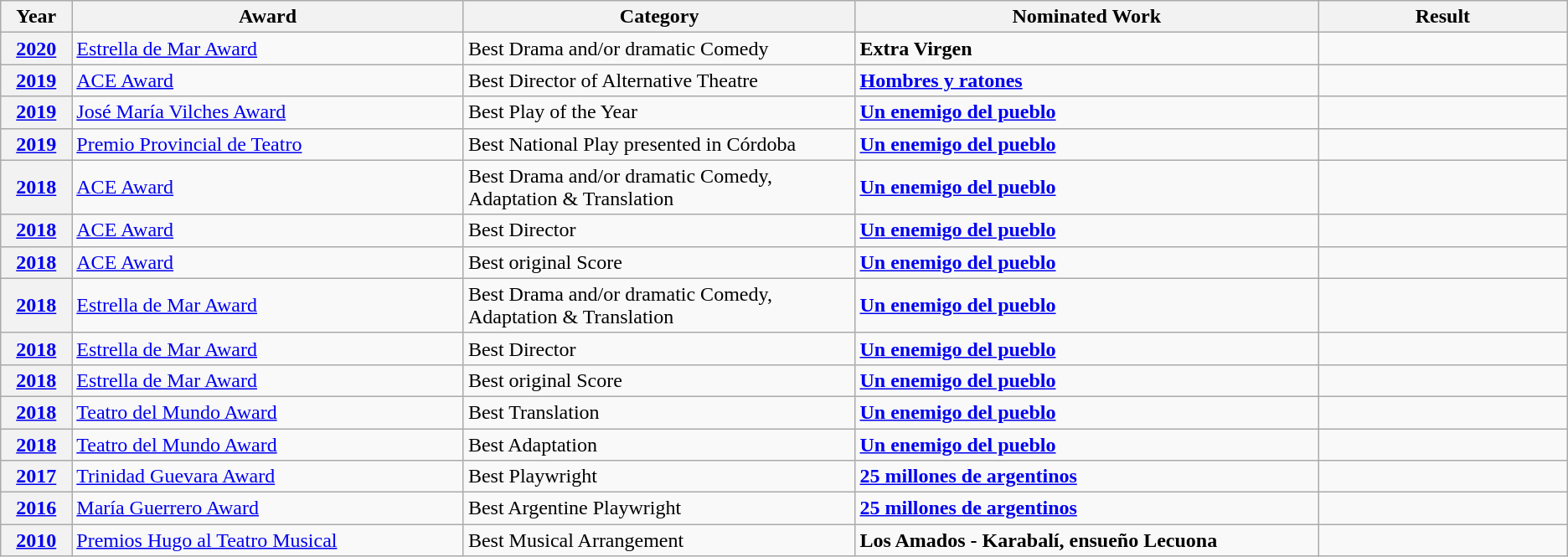<table class=wikitable>
<tr>
<th Width=4%>Year</th>
<th Width=22%>Award</th>
<th Width=22%>Category</th>
<th Width=26%>Nominated Work</th>
<th Width=14%>Result</th>
</tr>
<tr>
<th><a href='#'>2020</a></th>
<td><a href='#'>Estrella de Mar Award</a></td>
<td>Best Drama and/or dramatic Comedy</td>
<td><strong>Extra Virgen</strong></td>
<td></td>
</tr>
<tr>
<th><a href='#'>2019</a></th>
<td><a href='#'>ACE Award</a></td>
<td>Best Director of Alternative Theatre</td>
<td><strong><a href='#'>Hombres y ratones</a></strong></td>
<td></td>
</tr>
<tr>
<th><a href='#'>2019</a></th>
<td><a href='#'>José María Vilches Award</a></td>
<td>Best Play of the Year</td>
<td><strong><a href='#'>Un enemigo del pueblo</a></strong></td>
<td></td>
</tr>
<tr>
<th><a href='#'>2019</a></th>
<td><a href='#'>Premio Provincial de Teatro</a></td>
<td>Best National Play presented in Córdoba</td>
<td><strong><a href='#'>Un enemigo del pueblo</a></strong></td>
<td></td>
</tr>
<tr>
<th><a href='#'>2018</a></th>
<td><a href='#'>ACE Award</a></td>
<td>Best Drama and/or dramatic Comedy, Adaptation & Translation</td>
<td><strong><a href='#'>Un enemigo del pueblo</a></strong></td>
<td></td>
</tr>
<tr>
<th><a href='#'>2018</a></th>
<td><a href='#'>ACE Award</a></td>
<td>Best Director</td>
<td><strong><a href='#'>Un enemigo del pueblo</a></strong></td>
<td></td>
</tr>
<tr>
<th><a href='#'>2018</a></th>
<td><a href='#'>ACE Award</a></td>
<td>Best original Score</td>
<td><strong><a href='#'>Un enemigo del pueblo</a></strong></td>
<td></td>
</tr>
<tr>
<th><a href='#'>2018</a></th>
<td><a href='#'>Estrella de Mar Award</a></td>
<td>Best Drama and/or dramatic Comedy, Adaptation & Translation</td>
<td><strong><a href='#'>Un enemigo del pueblo</a></strong></td>
<td></td>
</tr>
<tr>
<th><a href='#'>2018</a></th>
<td><a href='#'>Estrella de Mar Award</a></td>
<td>Best Director</td>
<td><strong><a href='#'>Un enemigo del pueblo</a></strong></td>
<td></td>
</tr>
<tr>
<th><a href='#'>2018</a></th>
<td><a href='#'>Estrella de Mar Award</a></td>
<td>Best original Score</td>
<td><strong><a href='#'>Un enemigo del pueblo</a></strong></td>
<td></td>
</tr>
<tr>
<th><a href='#'>2018</a></th>
<td><a href='#'>Teatro del Mundo Award</a></td>
<td>Best Translation</td>
<td><strong><a href='#'>Un enemigo del pueblo</a></strong></td>
<td></td>
</tr>
<tr>
<th><a href='#'>2018</a></th>
<td><a href='#'>Teatro del Mundo Award</a></td>
<td>Best Adaptation</td>
<td><strong><a href='#'>Un enemigo del pueblo</a></strong></td>
<td></td>
</tr>
<tr>
<th><a href='#'>2017</a></th>
<td><a href='#'>Trinidad Guevara Award</a></td>
<td>Best Playwright</td>
<td><strong><a href='#'>25 millones de argentinos</a></strong></td>
<td></td>
</tr>
<tr>
<th><a href='#'>2016</a></th>
<td><a href='#'>María Guerrero Award</a></td>
<td>Best Argentine Playwright</td>
<td><strong><a href='#'>25 millones de argentinos</a></strong></td>
<td></td>
</tr>
<tr>
<th><a href='#'>2010</a></th>
<td><a href='#'>Premios Hugo al Teatro Musical</a></td>
<td>Best Musical Arrangement</td>
<td><strong>Los Amados - Karabalí, ensueño Lecuona</strong></td>
<td></td>
</tr>
</table>
